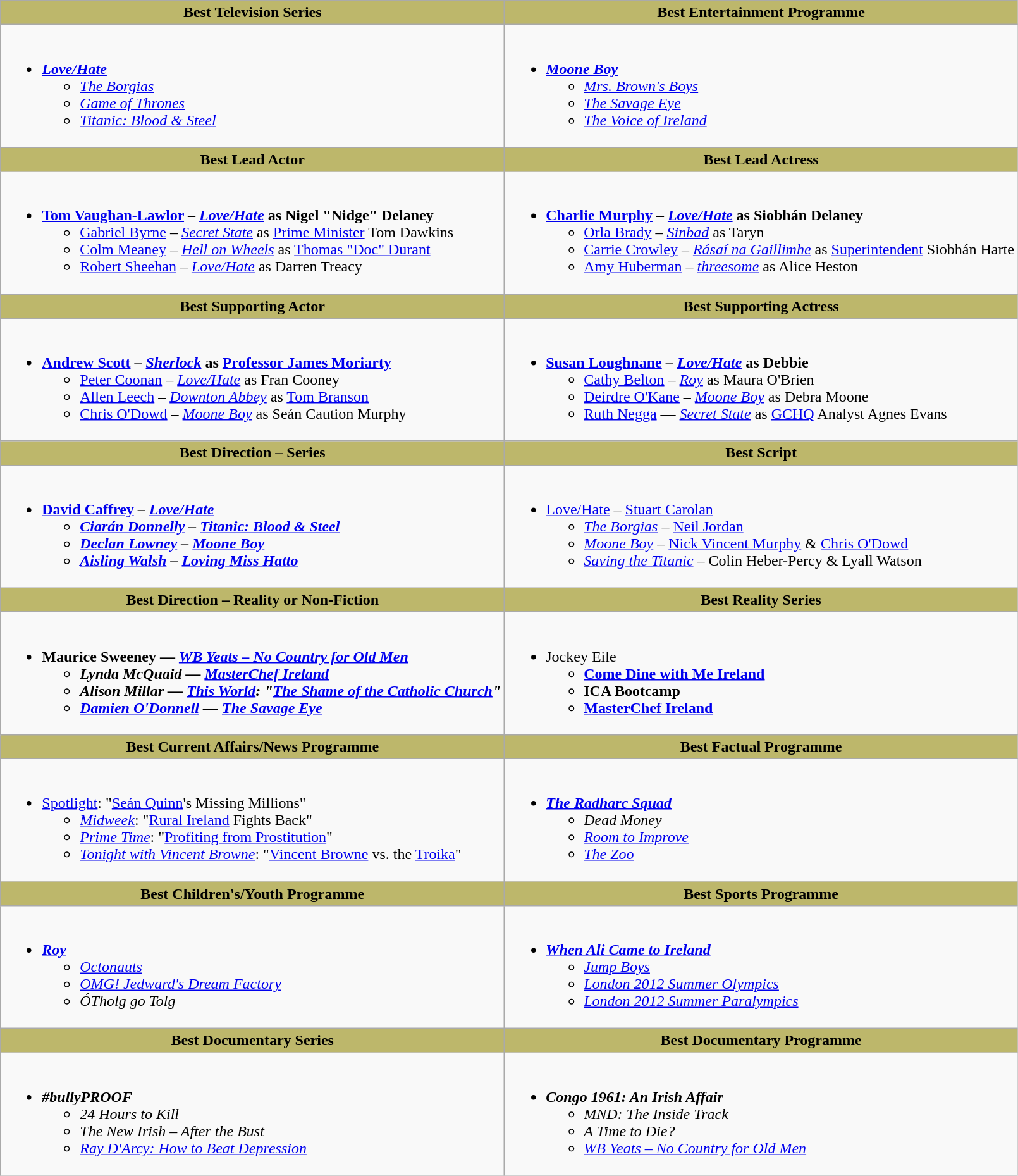<table class=wikitable>
<tr>
<th style="background:#BDB76B;" width:50%">Best Television Series</th>
<th style="background:#BDB76B;" width:50%">Best Entertainment Programme</th>
</tr>
<tr>
<td valign="top"><br><ul><li><strong><em><a href='#'>Love/Hate</a></em></strong><ul><li><em><a href='#'>The Borgias</a></em></li><li><em><a href='#'>Game of Thrones</a></em></li><li><em><a href='#'>Titanic: Blood & Steel</a></em></li></ul></li></ul></td>
<td valign="top"><br><ul><li><strong><em><a href='#'>Moone Boy</a></em></strong><ul><li><em><a href='#'>Mrs. Brown's Boys</a></em></li><li><em><a href='#'>The Savage Eye</a></em></li><li><em><a href='#'>The Voice of Ireland</a></em></li></ul></li></ul></td>
</tr>
<tr>
<th style="background:#BDB76B;" width:50%">Best Lead Actor</th>
<th style="background:#BDB76B;" width:50%">Best Lead Actress</th>
</tr>
<tr>
<td valign="top"><br><ul><li><strong><a href='#'>Tom Vaughan-Lawlor</a> – <em><a href='#'>Love/Hate</a></em> as Nigel "Nidge" Delaney</strong><ul><li><a href='#'>Gabriel Byrne</a> – <em><a href='#'>Secret State</a></em> as <a href='#'>Prime Minister</a> Tom Dawkins</li><li><a href='#'>Colm Meaney</a> – <em><a href='#'>Hell on Wheels</a></em> as <a href='#'>Thomas "Doc" Durant</a></li><li><a href='#'>Robert Sheehan</a> – <em><a href='#'>Love/Hate</a></em> as Darren Treacy</li></ul></li></ul></td>
<td valign="top"><br><ul><li><strong><a href='#'>Charlie Murphy</a> – <em><a href='#'>Love/Hate</a></em> as Siobhán Delaney</strong><ul><li><a href='#'>Orla Brady</a> – <em><a href='#'>Sinbad</a></em> as Taryn</li><li><a href='#'>Carrie Crowley</a> – <em><a href='#'>Rásaí na Gaillimhe</a></em> as <a href='#'>Superintendent</a> Siobhán Harte</li><li><a href='#'>Amy Huberman</a> – <em><a href='#'>threesome</a></em> as Alice Heston</li></ul></li></ul></td>
</tr>
<tr>
<th style="background:#BDB76B;" width:50%">Best Supporting Actor</th>
<th style="background:#BDB76B;" width:50%">Best Supporting Actress</th>
</tr>
<tr>
<td valign="top"><br><ul><li><strong><a href='#'>Andrew Scott</a> – <em><a href='#'>Sherlock</a></em> as <a href='#'>Professor James Moriarty</a></strong><ul><li><a href='#'>Peter Coonan</a> – <em><a href='#'>Love/Hate</a></em> as Fran Cooney</li><li><a href='#'>Allen Leech</a> – <em><a href='#'>Downton Abbey</a></em> as <a href='#'>Tom Branson</a></li><li><a href='#'>Chris O'Dowd</a> – <em><a href='#'>Moone Boy</a></em> as Seán Caution Murphy</li></ul></li></ul></td>
<td valign="top"><br><ul><li><strong><a href='#'>Susan Loughnane</a> – <em><a href='#'>Love/Hate</a></em> as Debbie</strong><ul><li><a href='#'>Cathy Belton</a> – <em><a href='#'>Roy</a></em> as Maura O'Brien</li><li><a href='#'>Deirdre O'Kane</a> – <em><a href='#'>Moone Boy</a></em> as Debra Moone</li><li><a href='#'>Ruth Negga</a> — <em><a href='#'>Secret State</a></em> as <a href='#'>GCHQ</a> Analyst Agnes Evans</li></ul></li></ul></td>
</tr>
<tr>
<th style="background:#BDB76B;" width:50%">Best Direction – Series</th>
<th style="background:#BDB76B;" width:50%">Best Script</th>
</tr>
<tr>
<td valign="top"><br><ul><li><strong><a href='#'>David Caffrey</a> – <em><a href='#'>Love/Hate</a><strong><em><ul><li><a href='#'>Ciarán Donnelly</a> – </em><a href='#'>Titanic: Blood & Steel</a><em></li><li><a href='#'>Declan Lowney</a> – </em><a href='#'>Moone Boy</a><em></li><li><a href='#'>Aisling Walsh</a> – </em><a href='#'>Loving Miss Hatto</a><em></li></ul></li></ul></td>
<td valign="top"><br><ul><li></em></strong><a href='#'>Love/Hate</a></em> – <a href='#'>Stuart Carolan</a></strong><ul><li><em><a href='#'>The Borgias</a></em> – <a href='#'>Neil Jordan</a></li><li><em><a href='#'>Moone Boy</a></em> – <a href='#'>Nick Vincent Murphy</a> & <a href='#'>Chris O'Dowd</a></li><li><em><a href='#'>Saving the Titanic</a></em> – Colin Heber-Percy & Lyall Watson</li></ul></li></ul></td>
</tr>
<tr>
<th style="background:#BDB76B;" width:50%">Best Direction – Reality or Non-Fiction</th>
<th style="background:#BDB76B;" width:50%">Best Reality Series</th>
</tr>
<tr>
<td valign="top"><br><ul><li><strong>Maurice Sweeney — <em><a href='#'>WB Yeats – No Country for Old Men</a><strong><em><ul><li>Lynda McQuaid — </em><a href='#'>MasterChef Ireland</a><em></li><li>Alison Millar — </em><a href='#'>This World</a><em>: "<a href='#'>The Shame of the Catholic Church</a>"</li><li><a href='#'>Damien O'Donnell</a> — </em><a href='#'>The Savage Eye</a><em></li></ul></li></ul></td>
<td valign="top"><br><ul><li></em></strong>Jockey Eile<strong><em><ul><li></em><a href='#'>Come Dine with Me Ireland</a><em></li><li></em>ICA Bootcamp<em></li><li></em><a href='#'>MasterChef Ireland</a><em></li></ul></li></ul></td>
</tr>
<tr>
<th style="background:#BDB76B;" width:50%">Best Current Affairs/News Programme</th>
<th style="background:#BDB76B;" width:50%">Best Factual Programme</th>
</tr>
<tr>
<td valign="top"><br><ul><li></em></strong><a href='#'>Spotlight</a></em>: "<a href='#'>Seán Quinn</a>'s Missing Millions"</strong><ul><li><em><a href='#'>Midweek</a></em>: "<a href='#'>Rural Ireland</a> Fights Back"</li><li><em><a href='#'>Prime Time</a></em>: "<a href='#'>Profiting from Prostitution</a>"</li><li><em><a href='#'>Tonight with Vincent Browne</a></em>: "<a href='#'>Vincent Browne</a> vs. the <a href='#'>Troika</a>"</li></ul></li></ul></td>
<td valign="top"><br><ul><li><strong><em><a href='#'>The Radharc Squad</a></em></strong><ul><li><em>Dead Money</em></li><li><em><a href='#'>Room to Improve</a></em></li><li><em><a href='#'>The Zoo</a></em></li></ul></li></ul></td>
</tr>
<tr>
<th style="background:#BDB76B;" width:50%">Best Children's/Youth Programme</th>
<th style="background:#BDB76B;" width:50%">Best Sports Programme</th>
</tr>
<tr>
<td valign="top"><br><ul><li><strong><em><a href='#'>Roy</a></em></strong><ul><li><em><a href='#'>Octonauts</a></em></li><li><em><a href='#'>OMG! Jedward's Dream Factory</a></em></li><li><em>ÓTholg go Tolg</em></li></ul></li></ul></td>
<td valign="top"><br><ul><li><strong><em><a href='#'>When Ali Came to Ireland</a></em></strong><ul><li><em><a href='#'>Jump Boys</a></em></li><li><em><a href='#'>London 2012 Summer Olympics</a></em></li><li><em><a href='#'>London 2012 Summer Paralympics</a></em></li></ul></li></ul></td>
</tr>
<tr>
<th style="background:#BDB76B;" width:50%">Best Documentary Series</th>
<th style="background:#BDB76B;" width:50%">Best Documentary Programme</th>
</tr>
<tr>
<td valign="top"><br><ul><li><strong><em>#bullyPROOF</em></strong><ul><li><em>24 Hours to Kill</em></li><li><em>The New Irish – After the Bust</em></li><li><em><a href='#'>Ray D'Arcy: How to Beat Depression</a></em></li></ul></li></ul></td>
<td valign="top"><br><ul><li><strong><em>Congo 1961: An Irish Affair</em></strong><ul><li><em>MND: The Inside Track</em></li><li><em>A Time to Die?</em></li><li><em><a href='#'>WB Yeats – No Country for Old Men</a></em></li></ul></li></ul></td>
</tr>
</table>
